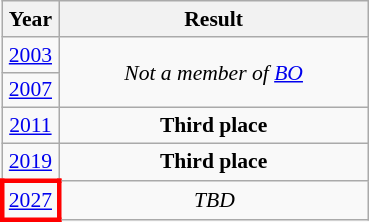<table class="wikitable" style="text-align: center; font-size:90%">
<tr>
<th>Year</th>
<th style="width:200px">Result</th>
</tr>
<tr>
<td> <a href='#'>2003</a></td>
<td rowspan="2"><em>Not a member of <a href='#'>BO</a></em></td>
</tr>
<tr>
<td> <a href='#'>2007</a></td>
</tr>
<tr>
<td> <a href='#'>2011</a></td>
<td><strong> Third place</strong></td>
</tr>
<tr>
<td> <a href='#'>2019</a></td>
<td><strong> Third place</strong></td>
</tr>
<tr>
<td style="border: 3px solid red"> <a href='#'>2027</a></td>
<td><em>TBD</em></td>
</tr>
</table>
